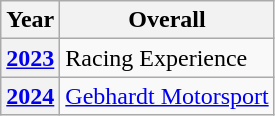<table class="wikitable">
<tr>
<th>Year</th>
<th>Overall</th>
</tr>
<tr>
<th><a href='#'>2023</a></th>
<td> Racing Experience</td>
</tr>
<tr>
<th><a href='#'>2024</a></th>
<td> <a href='#'>Gebhardt Motorsport</a></td>
</tr>
</table>
